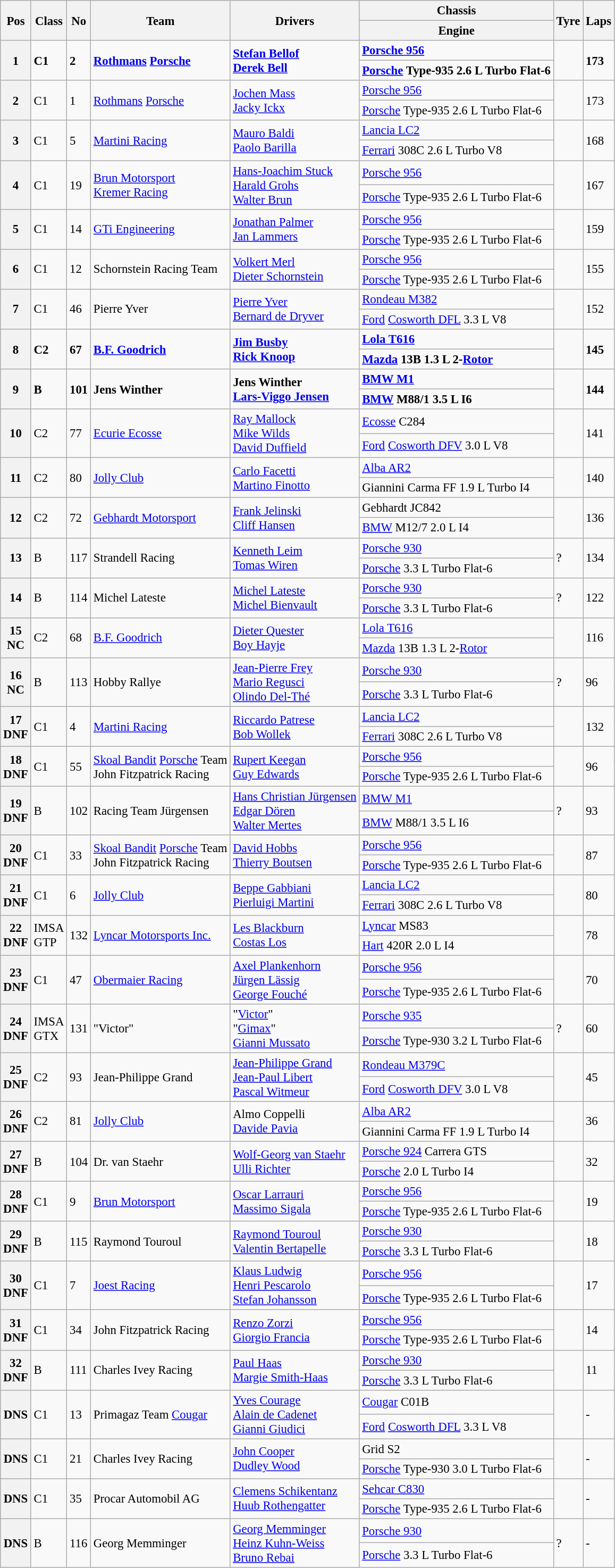<table class="wikitable" style="font-size: 95%;">
<tr>
<th rowspan=2>Pos</th>
<th rowspan=2>Class</th>
<th rowspan=2>No</th>
<th rowspan=2>Team</th>
<th rowspan=2>Drivers</th>
<th>Chassis</th>
<th rowspan=2>Tyre</th>
<th rowspan=2>Laps</th>
</tr>
<tr>
<th>Engine</th>
</tr>
<tr style="font-weight:bold">
<th rowspan=2>1</th>
<td rowspan=2>C1</td>
<td rowspan=2>2</td>
<td rowspan=2> <a href='#'>Rothmans</a> <a href='#'>Porsche</a></td>
<td rowspan=2> <a href='#'>Stefan Bellof</a><br> <a href='#'>Derek Bell</a></td>
<td><a href='#'>Porsche 956</a></td>
<td rowspan=2></td>
<td rowspan=2>173</td>
</tr>
<tr style="font-weight:bold">
<td><a href='#'>Porsche</a> Type-935 2.6 L Turbo Flat-6</td>
</tr>
<tr>
<th rowspan=2>2</th>
<td rowspan=2>C1</td>
<td rowspan=2>1</td>
<td rowspan=2> <a href='#'>Rothmans</a> <a href='#'>Porsche</a></td>
<td rowspan=2> <a href='#'>Jochen Mass</a><br> <a href='#'>Jacky Ickx</a></td>
<td><a href='#'>Porsche 956</a></td>
<td rowspan=2></td>
<td rowspan=2>173</td>
</tr>
<tr>
<td><a href='#'>Porsche</a> Type-935 2.6 L Turbo Flat-6</td>
</tr>
<tr>
<th rowspan=2>3</th>
<td rowspan=2>C1</td>
<td rowspan=2>5</td>
<td rowspan=2> <a href='#'>Martini Racing</a></td>
<td rowspan=2> <a href='#'>Mauro Baldi</a><br> <a href='#'>Paolo Barilla</a></td>
<td><a href='#'>Lancia LC2</a></td>
<td rowspan=2></td>
<td rowspan=2>168</td>
</tr>
<tr>
<td><a href='#'>Ferrari</a> 308C 2.6 L Turbo V8</td>
</tr>
<tr>
<th rowspan=2>4</th>
<td rowspan=2>C1</td>
<td rowspan=2>19</td>
<td rowspan=2> <a href='#'>Brun Motorsport</a><br> <a href='#'>Kremer Racing</a></td>
<td rowspan=2> <a href='#'>Hans-Joachim Stuck</a><br> <a href='#'>Harald Grohs</a><br> <a href='#'>Walter Brun</a></td>
<td><a href='#'>Porsche 956</a></td>
<td rowspan=2></td>
<td rowspan=2>167</td>
</tr>
<tr>
<td><a href='#'>Porsche</a> Type-935 2.6 L Turbo Flat-6</td>
</tr>
<tr>
<th rowspan=2>5</th>
<td rowspan=2>C1</td>
<td rowspan=2>14</td>
<td rowspan=2> <a href='#'>GTi Engineering</a></td>
<td rowspan=2> <a href='#'>Jonathan Palmer</a><br> <a href='#'>Jan Lammers</a></td>
<td><a href='#'>Porsche 956</a></td>
<td rowspan=2></td>
<td rowspan=2>159</td>
</tr>
<tr>
<td><a href='#'>Porsche</a> Type-935 2.6 L Turbo Flat-6</td>
</tr>
<tr>
<th rowspan=2>6</th>
<td rowspan=2>C1</td>
<td rowspan=2>12</td>
<td rowspan=2> Schornstein Racing Team</td>
<td rowspan=2> <a href='#'>Volkert Merl</a><br> <a href='#'>Dieter Schornstein</a></td>
<td><a href='#'>Porsche 956</a></td>
<td rowspan=2></td>
<td rowspan=2>155</td>
</tr>
<tr>
<td><a href='#'>Porsche</a> Type-935 2.6 L Turbo Flat-6</td>
</tr>
<tr>
<th rowspan=2>7</th>
<td rowspan=2>C1</td>
<td rowspan=2>46</td>
<td rowspan=2> Pierre Yver</td>
<td rowspan=2> <a href='#'>Pierre Yver</a><br> <a href='#'>Bernard de Dryver</a></td>
<td><a href='#'>Rondeau M382</a></td>
<td rowspan=2></td>
<td rowspan=2>152</td>
</tr>
<tr>
<td><a href='#'>Ford</a> <a href='#'>Cosworth DFL</a> 3.3 L V8</td>
</tr>
<tr style="font-weight:bold">
<th rowspan=2>8</th>
<td rowspan=2>C2</td>
<td rowspan=2>67</td>
<td rowspan=2> <a href='#'>B.F. Goodrich</a></td>
<td rowspan=2> <a href='#'>Jim Busby</a><br> <a href='#'>Rick Knoop</a></td>
<td><a href='#'>Lola T616</a></td>
<td rowspan=2></td>
<td rowspan=2>145</td>
</tr>
<tr style="font-weight:bold">
<td><a href='#'>Mazda</a> 13B 1.3 L 2-<a href='#'>Rotor</a></td>
</tr>
<tr style="font-weight:bold">
<th rowspan=2>9</th>
<td rowspan=2>B</td>
<td rowspan=2>101</td>
<td rowspan=2> Jens Winther</td>
<td rowspan=2> Jens Winther<br> <a href='#'>Lars-Viggo Jensen</a></td>
<td><a href='#'>BMW M1</a></td>
<td rowspan=2></td>
<td rowspan=2>144</td>
</tr>
<tr style="font-weight:bold">
<td><a href='#'>BMW</a> M88/1 3.5 L I6</td>
</tr>
<tr>
<th rowspan=2>10</th>
<td rowspan=2>C2</td>
<td rowspan=2>77</td>
<td rowspan=2> <a href='#'>Ecurie Ecosse</a></td>
<td rowspan=2> <a href='#'>Ray Mallock</a><br> <a href='#'>Mike Wilds</a><br> <a href='#'>David Duffield</a></td>
<td><a href='#'>Ecosse</a> C284</td>
<td rowspan=2></td>
<td rowspan=2>141</td>
</tr>
<tr>
<td><a href='#'>Ford</a> <a href='#'>Cosworth DFV</a> 3.0 L V8</td>
</tr>
<tr>
<th rowspan=2>11</th>
<td rowspan=2>C2</td>
<td rowspan=2>80</td>
<td rowspan=2> <a href='#'>Jolly Club</a></td>
<td rowspan=2> <a href='#'>Carlo Facetti</a><br> <a href='#'>Martino Finotto</a></td>
<td><a href='#'>Alba AR2</a></td>
<td rowspan=2></td>
<td rowspan=2>140</td>
</tr>
<tr>
<td>Giannini Carma FF 1.9 L Turbo I4</td>
</tr>
<tr>
<th rowspan=2>12</th>
<td rowspan=2>C2</td>
<td rowspan=2>72</td>
<td rowspan=2> <a href='#'>Gebhardt Motorsport</a></td>
<td rowspan=2> <a href='#'>Frank Jelinski</a><br> <a href='#'>Cliff Hansen</a></td>
<td>Gebhardt JC842</td>
<td rowspan=2></td>
<td rowspan=2>136</td>
</tr>
<tr>
<td><a href='#'>BMW</a> M12/7 2.0 L I4</td>
</tr>
<tr>
<th rowspan=2>13</th>
<td rowspan=2>B</td>
<td rowspan=2>117</td>
<td rowspan=2> Strandell Racing</td>
<td rowspan=2> <a href='#'>Kenneth Leim</a><br> <a href='#'>Tomas Wiren</a></td>
<td><a href='#'>Porsche 930</a></td>
<td rowspan=2>?</td>
<td rowspan=2>134</td>
</tr>
<tr>
<td><a href='#'>Porsche</a> 3.3 L Turbo Flat-6</td>
</tr>
<tr>
<th rowspan=2>14</th>
<td rowspan=2>B</td>
<td rowspan=2>114</td>
<td rowspan=2> Michel Lateste</td>
<td rowspan=2> <a href='#'>Michel Lateste</a><br> <a href='#'>Michel Bienvault</a></td>
<td><a href='#'>Porsche 930</a></td>
<td rowspan=2>?</td>
<td rowspan=2>122</td>
</tr>
<tr>
<td><a href='#'>Porsche</a> 3.3 L Turbo Flat-6</td>
</tr>
<tr>
<th rowspan=2>15<br>NC</th>
<td rowspan=2>C2</td>
<td rowspan=2>68</td>
<td rowspan=2> <a href='#'>B.F. Goodrich</a></td>
<td rowspan=2> <a href='#'>Dieter Quester</a><br> <a href='#'>Boy Hayje</a></td>
<td><a href='#'>Lola T616</a></td>
<td rowspan=2></td>
<td rowspan=2>116</td>
</tr>
<tr>
<td><a href='#'>Mazda</a> 13B 1.3 L 2-<a href='#'>Rotor</a></td>
</tr>
<tr>
<th rowspan=2>16<br>NC</th>
<td rowspan=2>B</td>
<td rowspan=2>113</td>
<td rowspan=2> Hobby Rallye</td>
<td rowspan=2> <a href='#'>Jean-Pierre Frey</a><br> <a href='#'>Mario Regusci</a><br> <a href='#'>Olindo Del-Thé</a></td>
<td><a href='#'>Porsche 930</a></td>
<td rowspan=2>?</td>
<td rowspan=2>96</td>
</tr>
<tr>
<td><a href='#'>Porsche</a> 3.3 L Turbo Flat-6</td>
</tr>
<tr>
<th rowspan=2>17<br>DNF</th>
<td rowspan=2>C1</td>
<td rowspan=2>4</td>
<td rowspan=2> <a href='#'>Martini Racing</a></td>
<td rowspan=2> <a href='#'>Riccardo Patrese</a><br> <a href='#'>Bob Wollek</a></td>
<td><a href='#'>Lancia LC2</a></td>
<td rowspan=2></td>
<td rowspan=2>132</td>
</tr>
<tr>
<td><a href='#'>Ferrari</a> 308C 2.6 L Turbo V8</td>
</tr>
<tr>
<th rowspan=2>18<br>DNF</th>
<td rowspan=2>C1</td>
<td rowspan=2>55</td>
<td rowspan=2> <a href='#'>Skoal Bandit</a> <a href='#'>Porsche</a> Team<br> John Fitzpatrick Racing</td>
<td rowspan=2> <a href='#'>Rupert Keegan</a><br> <a href='#'>Guy Edwards</a></td>
<td><a href='#'>Porsche 956</a></td>
<td rowspan=2></td>
<td rowspan=2>96</td>
</tr>
<tr>
<td><a href='#'>Porsche</a> Type-935 2.6 L Turbo Flat-6</td>
</tr>
<tr>
<th rowspan=2>19<br>DNF</th>
<td rowspan=2>B</td>
<td rowspan=2>102</td>
<td rowspan=2> Racing Team Jürgensen</td>
<td rowspan=2> <a href='#'>Hans Christian Jürgensen</a><br> <a href='#'>Edgar Dören</a><br> <a href='#'>Walter Mertes</a></td>
<td><a href='#'>BMW M1</a></td>
<td rowspan=2>?</td>
<td rowspan=2>93</td>
</tr>
<tr>
<td><a href='#'>BMW</a> M88/1 3.5 L I6</td>
</tr>
<tr>
<th rowspan=2>20<br>DNF</th>
<td rowspan=2>C1</td>
<td rowspan=2>33</td>
<td rowspan=2> <a href='#'>Skoal Bandit</a> <a href='#'>Porsche</a> Team<br> John Fitzpatrick Racing</td>
<td rowspan=2> <a href='#'>David Hobbs</a><br> <a href='#'>Thierry Boutsen</a></td>
<td><a href='#'>Porsche 956</a></td>
<td rowspan=2></td>
<td rowspan=2>87</td>
</tr>
<tr>
<td><a href='#'>Porsche</a> Type-935 2.6 L Turbo Flat-6</td>
</tr>
<tr>
<th rowspan=2>21<br>DNF</th>
<td rowspan=2>C1</td>
<td rowspan=2>6</td>
<td rowspan=2> <a href='#'>Jolly Club</a></td>
<td rowspan=2> <a href='#'>Beppe Gabbiani</a><br> <a href='#'>Pierluigi Martini</a></td>
<td><a href='#'>Lancia LC2</a></td>
<td rowspan=2></td>
<td rowspan=2>80</td>
</tr>
<tr>
<td><a href='#'>Ferrari</a> 308C 2.6 L Turbo V8</td>
</tr>
<tr>
<th rowspan=2>22<br>DNF</th>
<td rowspan=2>IMSA<br>GTP</td>
<td rowspan=2>132</td>
<td rowspan=2> <a href='#'>Lyncar Motorsports Inc.</a></td>
<td rowspan=2> <a href='#'>Les Blackburn</a><br> <a href='#'>Costas Los</a></td>
<td><a href='#'>Lyncar</a> MS83</td>
<td rowspan=2></td>
<td rowspan=2>78</td>
</tr>
<tr>
<td><a href='#'>Hart</a> 420R 2.0 L I4</td>
</tr>
<tr>
<th rowspan=2>23<br>DNF</th>
<td rowspan=2>C1</td>
<td rowspan=2>47</td>
<td rowspan=2> <a href='#'>Obermaier Racing</a></td>
<td rowspan=2> <a href='#'>Axel Plankenhorn</a><br> <a href='#'>Jürgen Lässig</a><br> <a href='#'>George Fouché</a></td>
<td><a href='#'>Porsche 956</a></td>
<td rowspan=2></td>
<td rowspan=2>70</td>
</tr>
<tr>
<td><a href='#'>Porsche</a> Type-935 2.6 L Turbo Flat-6</td>
</tr>
<tr>
<th rowspan=2>24<br>DNF</th>
<td rowspan=2>IMSA<br>GTX</td>
<td rowspan=2>131</td>
<td rowspan=2> "Victor"</td>
<td rowspan=2> "<a href='#'>Victor</a>"<br> "<a href='#'>Gimax</a>"<br> <a href='#'>Gianni Mussato</a></td>
<td><a href='#'>Porsche 935</a></td>
<td rowspan=2>?</td>
<td rowspan=2>60</td>
</tr>
<tr>
<td><a href='#'>Porsche</a> Type-930 3.2 L Turbo Flat-6</td>
</tr>
<tr>
<th rowspan=2>25<br>DNF</th>
<td rowspan=2>C2</td>
<td rowspan=2>93</td>
<td rowspan=2> Jean-Philippe Grand</td>
<td rowspan=2> <a href='#'>Jean-Philippe Grand</a><br> <a href='#'>Jean-Paul Libert</a><br> <a href='#'>Pascal Witmeur</a></td>
<td><a href='#'>Rondeau M379C</a></td>
<td rowspan=2></td>
<td rowspan=2>45</td>
</tr>
<tr>
<td><a href='#'>Ford</a> <a href='#'>Cosworth DFV</a> 3.0 L V8</td>
</tr>
<tr>
<th rowspan=2>26<br>DNF</th>
<td rowspan=2>C2</td>
<td rowspan=2>81</td>
<td rowspan=2> <a href='#'>Jolly Club</a></td>
<td rowspan=2> Almo Coppelli<br> <a href='#'>Davide Pavia</a></td>
<td><a href='#'>Alba AR2</a></td>
<td rowspan=2></td>
<td rowspan=2>36</td>
</tr>
<tr>
<td>Giannini Carma FF 1.9 L Turbo I4</td>
</tr>
<tr>
<th rowspan=2>27<br>DNF</th>
<td rowspan=2>B</td>
<td rowspan=2>104</td>
<td rowspan=2> Dr. van Staehr</td>
<td rowspan=2> <a href='#'>Wolf-Georg van Staehr</a><br> <a href='#'>Ulli Richter</a></td>
<td><a href='#'>Porsche 924</a> Carrera GTS</td>
<td rowspan=2></td>
<td rowspan=2>32</td>
</tr>
<tr>
<td><a href='#'>Porsche</a> 2.0 L Turbo I4</td>
</tr>
<tr>
<th rowspan=2>28<br>DNF</th>
<td rowspan=2>C1</td>
<td rowspan=2>9</td>
<td rowspan=2> <a href='#'>Brun Motorsport</a></td>
<td rowspan=2> <a href='#'>Oscar Larrauri</a><br> <a href='#'>Massimo Sigala</a></td>
<td><a href='#'>Porsche 956</a></td>
<td rowspan=2></td>
<td rowspan=2>19</td>
</tr>
<tr>
<td><a href='#'>Porsche</a> Type-935 2.6 L Turbo Flat-6</td>
</tr>
<tr>
<th rowspan=2>29<br>DNF</th>
<td rowspan=2>B</td>
<td rowspan=2>115</td>
<td rowspan=2> Raymond Touroul</td>
<td rowspan=2> <a href='#'>Raymond Touroul</a><br> <a href='#'>Valentin Bertapelle</a></td>
<td><a href='#'>Porsche 930</a></td>
<td rowspan=2></td>
<td rowspan=2>18</td>
</tr>
<tr>
<td><a href='#'>Porsche</a> 3.3 L Turbo Flat-6</td>
</tr>
<tr>
<th rowspan=2>30<br>DNF</th>
<td rowspan=2>C1</td>
<td rowspan=2>7</td>
<td rowspan=2> <a href='#'>Joest Racing</a></td>
<td rowspan=2> <a href='#'>Klaus Ludwig</a><br> <a href='#'>Henri Pescarolo</a><br> <a href='#'>Stefan Johansson</a></td>
<td><a href='#'>Porsche 956</a></td>
<td rowspan=2></td>
<td rowspan=2>17</td>
</tr>
<tr>
<td><a href='#'>Porsche</a> Type-935 2.6 L Turbo Flat-6</td>
</tr>
<tr>
<th rowspan=2>31<br>DNF</th>
<td rowspan=2>C1</td>
<td rowspan=2>34</td>
<td rowspan=2> John Fitzpatrick Racing</td>
<td rowspan=2> <a href='#'>Renzo Zorzi</a><br> <a href='#'>Giorgio Francia</a></td>
<td><a href='#'>Porsche 956</a></td>
<td rowspan=2></td>
<td rowspan=2>14</td>
</tr>
<tr>
<td><a href='#'>Porsche</a> Type-935 2.6 L Turbo Flat-6</td>
</tr>
<tr>
<th rowspan=2>32<br>DNF</th>
<td rowspan=2>B</td>
<td rowspan=2>111</td>
<td rowspan=2> Charles Ivey Racing</td>
<td rowspan=2> <a href='#'>Paul Haas</a><br> <a href='#'>Margie Smith-Haas</a></td>
<td><a href='#'>Porsche 930</a></td>
<td rowspan=2></td>
<td rowspan=2>11</td>
</tr>
<tr>
<td><a href='#'>Porsche</a> 3.3 L Turbo Flat-6</td>
</tr>
<tr>
<th rowspan=2>DNS</th>
<td rowspan=2>C1</td>
<td rowspan=2>13</td>
<td rowspan=2> Primagaz Team <a href='#'>Cougar</a></td>
<td rowspan=2> <a href='#'>Yves Courage</a><br> <a href='#'>Alain de Cadenet</a><br> <a href='#'>Gianni Giudici</a></td>
<td><a href='#'>Cougar</a> C01B</td>
<td rowspan=2></td>
<td rowspan=2>-</td>
</tr>
<tr>
<td><a href='#'>Ford</a> <a href='#'>Cosworth DFL</a> 3.3 L V8</td>
</tr>
<tr>
<th rowspan=2>DNS</th>
<td rowspan=2>C1</td>
<td rowspan=2>21</td>
<td rowspan=2> Charles Ivey Racing</td>
<td rowspan=2> <a href='#'>John Cooper</a><br> <a href='#'>Dudley Wood</a></td>
<td>Grid S2</td>
<td rowspan=2></td>
<td rowspan=2>-</td>
</tr>
<tr>
<td><a href='#'>Porsche</a> Type-930 3.0 L Turbo Flat-6</td>
</tr>
<tr>
<th rowspan=2>DNS</th>
<td rowspan=2>C1</td>
<td rowspan=2>35</td>
<td rowspan=2> Procar Automobil AG</td>
<td rowspan=2> <a href='#'>Clemens Schikentanz</a><br> <a href='#'>Huub Rothengatter</a></td>
<td><a href='#'>Sehcar C830</a></td>
<td rowspan=2></td>
<td rowspan=2>-</td>
</tr>
<tr>
<td><a href='#'>Porsche</a> Type-935 2.6 L Turbo Flat-6</td>
</tr>
<tr>
<th rowspan=2>DNS</th>
<td rowspan=2>B</td>
<td rowspan=2>116</td>
<td rowspan=2> Georg Memminger</td>
<td rowspan=2> <a href='#'>Georg Memminger</a><br> <a href='#'>Heinz Kuhn-Weiss</a><br> <a href='#'>Bruno Rebai</a></td>
<td><a href='#'>Porsche 930</a></td>
<td rowspan=2>?</td>
<td rowspan=2>-</td>
</tr>
<tr>
<td><a href='#'>Porsche</a> 3.3 L Turbo Flat-6</td>
</tr>
</table>
